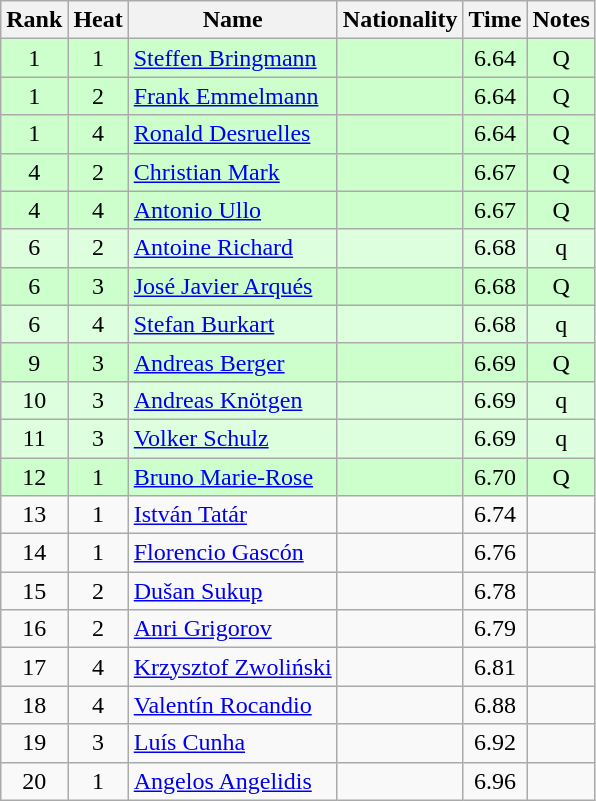<table class="wikitable sortable" style="text-align:center">
<tr>
<th>Rank</th>
<th>Heat</th>
<th>Name</th>
<th>Nationality</th>
<th>Time</th>
<th>Notes</th>
</tr>
<tr bgcolor=ccffcc>
<td>1</td>
<td>1</td>
<td align="left"><a href='#'>Steffen Bringmann</a></td>
<td align=left></td>
<td>6.64</td>
<td>Q</td>
</tr>
<tr bgcolor=ccffcc>
<td>1</td>
<td>2</td>
<td align="left"><a href='#'>Frank Emmelmann</a></td>
<td align=left></td>
<td>6.64</td>
<td>Q</td>
</tr>
<tr bgcolor=ccffcc>
<td>1</td>
<td>4</td>
<td align="left"><a href='#'>Ronald Desruelles</a></td>
<td align=left></td>
<td>6.64</td>
<td>Q</td>
</tr>
<tr bgcolor=ccffcc>
<td>4</td>
<td>2</td>
<td align="left"><a href='#'>Christian Mark</a></td>
<td align=left></td>
<td>6.67</td>
<td>Q</td>
</tr>
<tr bgcolor=ccffcc>
<td>4</td>
<td>4</td>
<td align="left"><a href='#'>Antonio Ullo</a></td>
<td align=left></td>
<td>6.67</td>
<td>Q</td>
</tr>
<tr bgcolor=ddffdd>
<td>6</td>
<td>2</td>
<td align="left"><a href='#'>Antoine Richard</a></td>
<td align=left></td>
<td>6.68</td>
<td>q</td>
</tr>
<tr bgcolor=ccffcc>
<td>6</td>
<td>3</td>
<td align="left"><a href='#'>José Javier Arqués</a></td>
<td align=left></td>
<td>6.68</td>
<td>Q</td>
</tr>
<tr bgcolor=ddffdd>
<td>6</td>
<td>4</td>
<td align="left"><a href='#'>Stefan Burkart</a></td>
<td align=left></td>
<td>6.68</td>
<td>q</td>
</tr>
<tr bgcolor=ccffcc>
<td>9</td>
<td>3</td>
<td align="left"><a href='#'>Andreas Berger</a></td>
<td align=left></td>
<td>6.69</td>
<td>Q</td>
</tr>
<tr bgcolor=ddffdd>
<td>10</td>
<td>3</td>
<td align="left"><a href='#'>Andreas Knötgen</a></td>
<td align=left></td>
<td>6.69</td>
<td>q</td>
</tr>
<tr bgcolor=ddffdd>
<td>11</td>
<td>3</td>
<td align="left"><a href='#'>Volker Schulz</a></td>
<td align=left></td>
<td>6.69</td>
<td>q</td>
</tr>
<tr bgcolor=ccffcc>
<td>12</td>
<td>1</td>
<td align="left"><a href='#'>Bruno Marie-Rose</a></td>
<td align=left></td>
<td>6.70</td>
<td>Q</td>
</tr>
<tr>
<td>13</td>
<td>1</td>
<td align="left"><a href='#'>István Tatár</a></td>
<td align=left></td>
<td>6.74</td>
<td></td>
</tr>
<tr>
<td>14</td>
<td>1</td>
<td align="left"><a href='#'>Florencio Gascón</a></td>
<td align=left></td>
<td>6.76</td>
<td></td>
</tr>
<tr>
<td>15</td>
<td>2</td>
<td align="left"><a href='#'>Dušan Sukup</a></td>
<td align=left></td>
<td>6.78</td>
<td></td>
</tr>
<tr>
<td>16</td>
<td>2</td>
<td align="left"><a href='#'>Anri Grigorov</a></td>
<td align=left></td>
<td>6.79</td>
<td></td>
</tr>
<tr>
<td>17</td>
<td>4</td>
<td align="left"><a href='#'>Krzysztof Zwoliński</a></td>
<td align=left></td>
<td>6.81</td>
<td></td>
</tr>
<tr>
<td>18</td>
<td>4</td>
<td align="left"><a href='#'>Valentín Rocandio</a></td>
<td align=left></td>
<td>6.88</td>
<td></td>
</tr>
<tr>
<td>19</td>
<td>3</td>
<td align="left"><a href='#'>Luís Cunha</a></td>
<td align=left></td>
<td>6.92</td>
<td></td>
</tr>
<tr>
<td>20</td>
<td>1</td>
<td align="left"><a href='#'>Angelos Angelidis</a></td>
<td align=left></td>
<td>6.96</td>
<td></td>
</tr>
</table>
